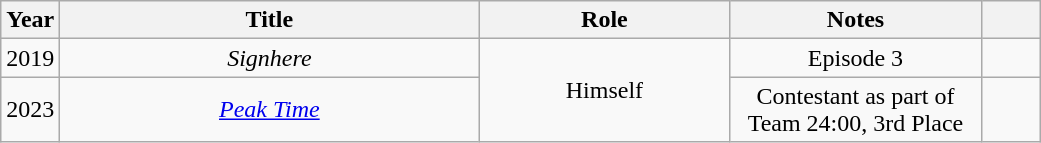<table class="wikitable sortable plainrowheaders" style="text-align:center;" border="1">
<tr>
<th scope="col" style="width: 2em;">Year</th>
<th scope="col" style="width: 17em;">Title</th>
<th scope="col" style="width: 10em;">Role</th>
<th scope="col" style="width: 10em;">Notes</th>
<th scope="col" class="unsortable" style="width: 2em;"></th>
</tr>
<tr>
<td>2019</td>
<td><em>Signhere</em></td>
<td rowspan="2">Himself</td>
<td>Episode 3</td>
<td></td>
</tr>
<tr>
<td>2023</td>
<td><em><a href='#'>Peak Time</a></em></td>
<td>Contestant as part of Team 24:00, 3rd Place</td>
<td></td>
</tr>
</table>
